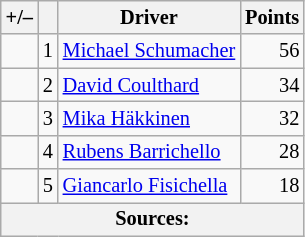<table class="wikitable" style="font-size: 85%;">
<tr>
<th scope="col">+/–</th>
<th scope="col"></th>
<th scope="col">Driver</th>
<th scope="col">Points</th>
</tr>
<tr>
<td align="left"></td>
<td align="center">1</td>
<td> <a href='#'>Michael Schumacher</a></td>
<td align="right">56</td>
</tr>
<tr>
<td align="left"></td>
<td align="center">2</td>
<td> <a href='#'>David Coulthard</a></td>
<td align="right">34</td>
</tr>
<tr>
<td align="left"></td>
<td align="center">3</td>
<td> <a href='#'>Mika Häkkinen</a></td>
<td align="right">32</td>
</tr>
<tr>
<td align="left"></td>
<td align="center">4</td>
<td> <a href='#'>Rubens Barrichello</a></td>
<td align="right">28</td>
</tr>
<tr>
<td align="left"></td>
<td align="center">5</td>
<td> <a href='#'>Giancarlo Fisichella</a></td>
<td align="right">18</td>
</tr>
<tr>
<th colspan=4>Sources:</th>
</tr>
</table>
